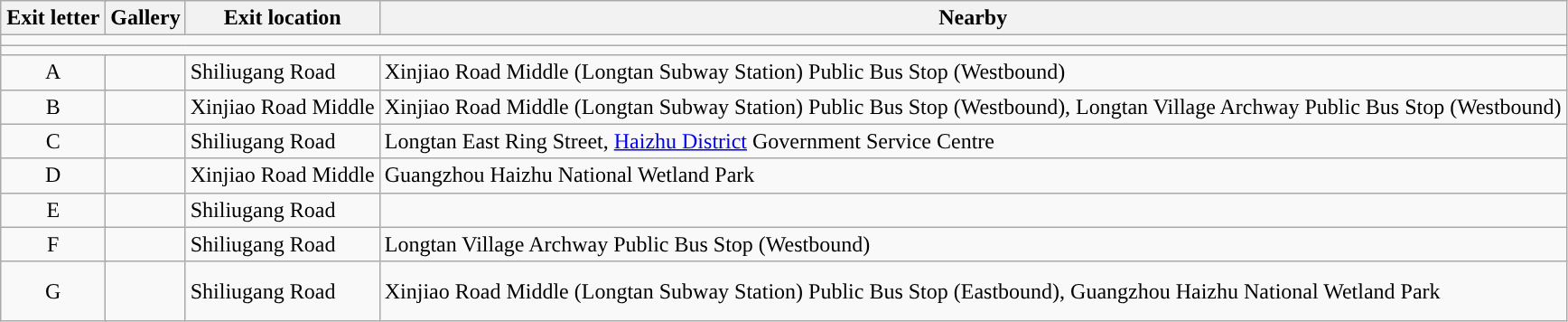<table class="wikitable">
<tr>
<th style="width:70px" colspan="3">Exit letter</th>
<th>Gallery</th>
<th>Exit location</th>
<th>Nearby</th>
</tr>
<tr style="background:#">
<td colspan = "6"></td>
</tr>
<tr style="background:#">
<td colspan = "6"></td>
</tr>
<tr>
<td align="center" colspan="3">A</td>
<td></td>
<td>Shiliugang Road</td>
<td>Xinjiao Road Middle (Longtan Subway Station) Public Bus Stop (Westbound)</td>
</tr>
<tr>
<td align="center" colspan="3">B</td>
<td></td>
<td>Xinjiao Road Middle</td>
<td>Xinjiao Road Middle (Longtan Subway Station) Public Bus Stop (Westbound), Longtan Village Archway Public Bus Stop (Westbound)</td>
</tr>
<tr>
<td align="center" colspan="3">C</td>
<td></td>
<td>Shiliugang Road</td>
<td>Longtan East Ring Street, <a href='#'>Haizhu District</a> Government Service Centre</td>
</tr>
<tr>
<td align="center" colspan="3">D</td>
<td></td>
<td>Xinjiao Road Middle</td>
<td>Guangzhou Haizhu National Wetland Park</td>
</tr>
<tr>
<td align="center" colspan="3">E</td>
<td></td>
<td>Shiliugang Road</td>
<td></td>
</tr>
<tr>
<td align="center" colspan="3">F</td>
<td></td>
<td>Shiliugang Road</td>
<td>Longtan Village Archway Public Bus Stop (Westbound)</td>
</tr>
<tr>
<td align="center" colspan="3">G</td>
<td><br><br></td>
<td>Shiliugang Road</td>
<td>Xinjiao Road Middle (Longtan Subway Station) Public Bus Stop (Eastbound), Guangzhou Haizhu National Wetland Park</td>
</tr>
</table>
